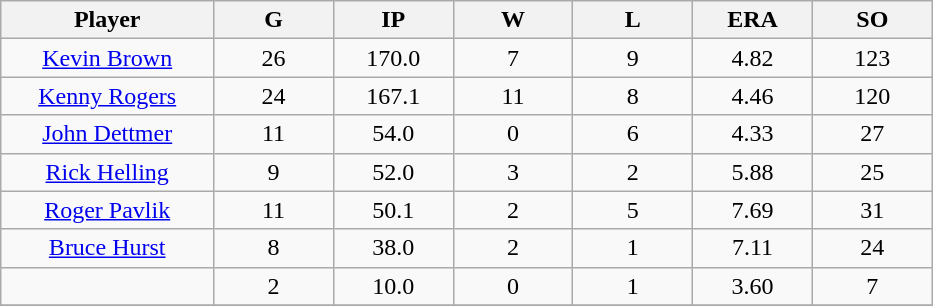<table class="wikitable sortable">
<tr>
<th bgcolor="#DDDDFF" width="16%">Player</th>
<th bgcolor="#DDDDFF" width="9%">G</th>
<th bgcolor="#DDDDFF" width="9%">IP</th>
<th bgcolor="#DDDDFF" width="9%">W</th>
<th bgcolor="#DDDDFF" width="9%">L</th>
<th bgcolor="#DDDDFF" width="9%">ERA</th>
<th bgcolor="#DDDDFF" width="9%">SO</th>
</tr>
<tr align="center">
<td><a href='#'>Kevin Brown</a></td>
<td>26</td>
<td>170.0</td>
<td>7</td>
<td>9</td>
<td>4.82</td>
<td>123</td>
</tr>
<tr align=center>
<td><a href='#'>Kenny Rogers</a></td>
<td>24</td>
<td>167.1</td>
<td>11</td>
<td>8</td>
<td>4.46</td>
<td>120</td>
</tr>
<tr align=center>
<td><a href='#'>John Dettmer</a></td>
<td>11</td>
<td>54.0</td>
<td>0</td>
<td>6</td>
<td>4.33</td>
<td>27</td>
</tr>
<tr align=center>
<td><a href='#'>Rick Helling</a></td>
<td>9</td>
<td>52.0</td>
<td>3</td>
<td>2</td>
<td>5.88</td>
<td>25</td>
</tr>
<tr align=center>
<td><a href='#'>Roger Pavlik</a></td>
<td>11</td>
<td>50.1</td>
<td>2</td>
<td>5</td>
<td>7.69</td>
<td>31</td>
</tr>
<tr align=center>
<td><a href='#'>Bruce Hurst</a></td>
<td>8</td>
<td>38.0</td>
<td>2</td>
<td>1</td>
<td>7.11</td>
<td>24</td>
</tr>
<tr align=center>
<td></td>
<td>2</td>
<td>10.0</td>
<td>0</td>
<td>1</td>
<td>3.60</td>
<td>7</td>
</tr>
<tr align="center">
</tr>
</table>
